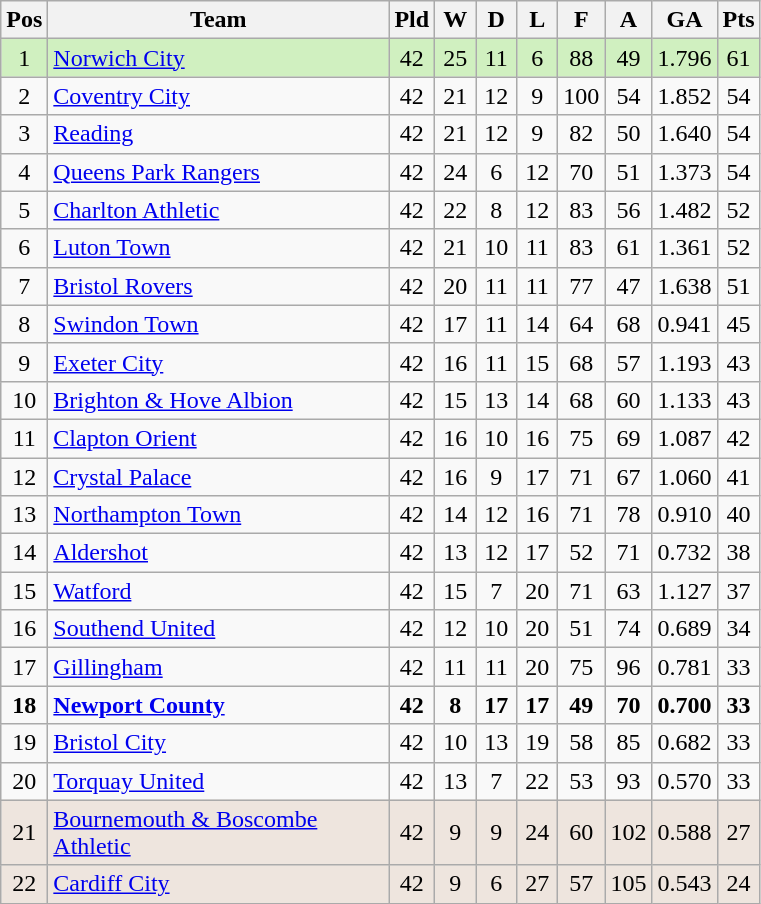<table class="wikitable" style="text-align: center;">
<tr>
<th width=20>Pos</th>
<th width=220>Team</th>
<th width=20>Pld</th>
<th width=20>W</th>
<th width=20>D</th>
<th width=20>L</th>
<th width=20>F</th>
<th width=20>A</th>
<th width=30>GA</th>
<th width=20>Pts</th>
</tr>
<tr style="background:#D0F0C0;">
<td>1</td>
<td align="left"><a href='#'>Norwich City</a></td>
<td>42</td>
<td>25</td>
<td>11</td>
<td>6</td>
<td>88</td>
<td>49</td>
<td>1.796</td>
<td>61</td>
</tr>
<tr>
<td>2</td>
<td align="left"><a href='#'>Coventry City</a></td>
<td>42</td>
<td>21</td>
<td>12</td>
<td>9</td>
<td>100</td>
<td>54</td>
<td>1.852</td>
<td>54</td>
</tr>
<tr>
<td>3</td>
<td align="left"><a href='#'>Reading</a></td>
<td>42</td>
<td>21</td>
<td>12</td>
<td>9</td>
<td>82</td>
<td>50</td>
<td>1.640</td>
<td>54</td>
</tr>
<tr>
<td>4</td>
<td align="left"><a href='#'>Queens Park Rangers</a></td>
<td>42</td>
<td>24</td>
<td>6</td>
<td>12</td>
<td>70</td>
<td>51</td>
<td>1.373</td>
<td>54</td>
</tr>
<tr>
<td>5</td>
<td align="left"><a href='#'>Charlton Athletic</a></td>
<td>42</td>
<td>22</td>
<td>8</td>
<td>12</td>
<td>83</td>
<td>56</td>
<td>1.482</td>
<td>52</td>
</tr>
<tr>
<td>6</td>
<td align="left"><a href='#'>Luton Town</a></td>
<td>42</td>
<td>21</td>
<td>10</td>
<td>11</td>
<td>83</td>
<td>61</td>
<td>1.361</td>
<td>52</td>
</tr>
<tr>
<td>7</td>
<td align="left"><a href='#'>Bristol Rovers</a></td>
<td>42</td>
<td>20</td>
<td>11</td>
<td>11</td>
<td>77</td>
<td>47</td>
<td>1.638</td>
<td>51</td>
</tr>
<tr>
<td>8</td>
<td align="left"><a href='#'>Swindon Town</a></td>
<td>42</td>
<td>17</td>
<td>11</td>
<td>14</td>
<td>64</td>
<td>68</td>
<td>0.941</td>
<td>45</td>
</tr>
<tr>
<td>9</td>
<td align="left"><a href='#'>Exeter City</a></td>
<td>42</td>
<td>16</td>
<td>11</td>
<td>15</td>
<td>68</td>
<td>57</td>
<td>1.193</td>
<td>43</td>
</tr>
<tr>
<td>10</td>
<td align="left"><a href='#'>Brighton & Hove Albion</a></td>
<td>42</td>
<td>15</td>
<td>13</td>
<td>14</td>
<td>68</td>
<td>60</td>
<td>1.133</td>
<td>43</td>
</tr>
<tr>
<td>11</td>
<td align="left"><a href='#'>Clapton Orient</a></td>
<td>42</td>
<td>16</td>
<td>10</td>
<td>16</td>
<td>75</td>
<td>69</td>
<td>1.087</td>
<td>42</td>
</tr>
<tr>
<td>12</td>
<td align="left"><a href='#'>Crystal Palace</a></td>
<td>42</td>
<td>16</td>
<td>9</td>
<td>17</td>
<td>71</td>
<td>67</td>
<td>1.060</td>
<td>41</td>
</tr>
<tr>
<td>13</td>
<td align="left"><a href='#'>Northampton Town</a></td>
<td>42</td>
<td>14</td>
<td>12</td>
<td>16</td>
<td>71</td>
<td>78</td>
<td>0.910</td>
<td>40</td>
</tr>
<tr>
<td>14</td>
<td align="left"><a href='#'>Aldershot</a></td>
<td>42</td>
<td>13</td>
<td>12</td>
<td>17</td>
<td>52</td>
<td>71</td>
<td>0.732</td>
<td>38</td>
</tr>
<tr>
<td>15</td>
<td align="left"><a href='#'>Watford</a></td>
<td>42</td>
<td>15</td>
<td>7</td>
<td>20</td>
<td>71</td>
<td>63</td>
<td>1.127</td>
<td>37</td>
</tr>
<tr>
<td>16</td>
<td align="left"><a href='#'>Southend United</a></td>
<td>42</td>
<td>12</td>
<td>10</td>
<td>20</td>
<td>51</td>
<td>74</td>
<td>0.689</td>
<td>34</td>
</tr>
<tr>
<td>17</td>
<td align="left"><a href='#'>Gillingham</a></td>
<td>42</td>
<td>11</td>
<td>11</td>
<td>20</td>
<td>75</td>
<td>96</td>
<td>0.781</td>
<td>33</td>
</tr>
<tr>
<td><strong>18</strong></td>
<td align="left"><strong><a href='#'>Newport County</a></strong></td>
<td><strong>42</strong></td>
<td><strong>8</strong></td>
<td><strong>17</strong></td>
<td><strong>17</strong></td>
<td><strong>49</strong></td>
<td><strong>70</strong></td>
<td><strong>0.700</strong></td>
<td><strong>33</strong></td>
</tr>
<tr>
<td>19</td>
<td align="left"><a href='#'>Bristol City</a></td>
<td>42</td>
<td>10</td>
<td>13</td>
<td>19</td>
<td>58</td>
<td>85</td>
<td>0.682</td>
<td>33</td>
</tr>
<tr>
<td>20</td>
<td align="left"><a href='#'>Torquay United</a></td>
<td>42</td>
<td>13</td>
<td>7</td>
<td>22</td>
<td>53</td>
<td>93</td>
<td>0.570</td>
<td>33</td>
</tr>
<tr style="background:#eee5de;">
<td>21</td>
<td align="left"><a href='#'>Bournemouth & Boscombe Athletic</a></td>
<td>42</td>
<td>9</td>
<td>9</td>
<td>24</td>
<td>60</td>
<td>102</td>
<td>0.588</td>
<td>27</td>
</tr>
<tr style="background:#eee5de;">
<td>22</td>
<td align="left"><a href='#'>Cardiff City</a></td>
<td>42</td>
<td>9</td>
<td>6</td>
<td>27</td>
<td>57</td>
<td>105</td>
<td>0.543</td>
<td>24</td>
</tr>
</table>
